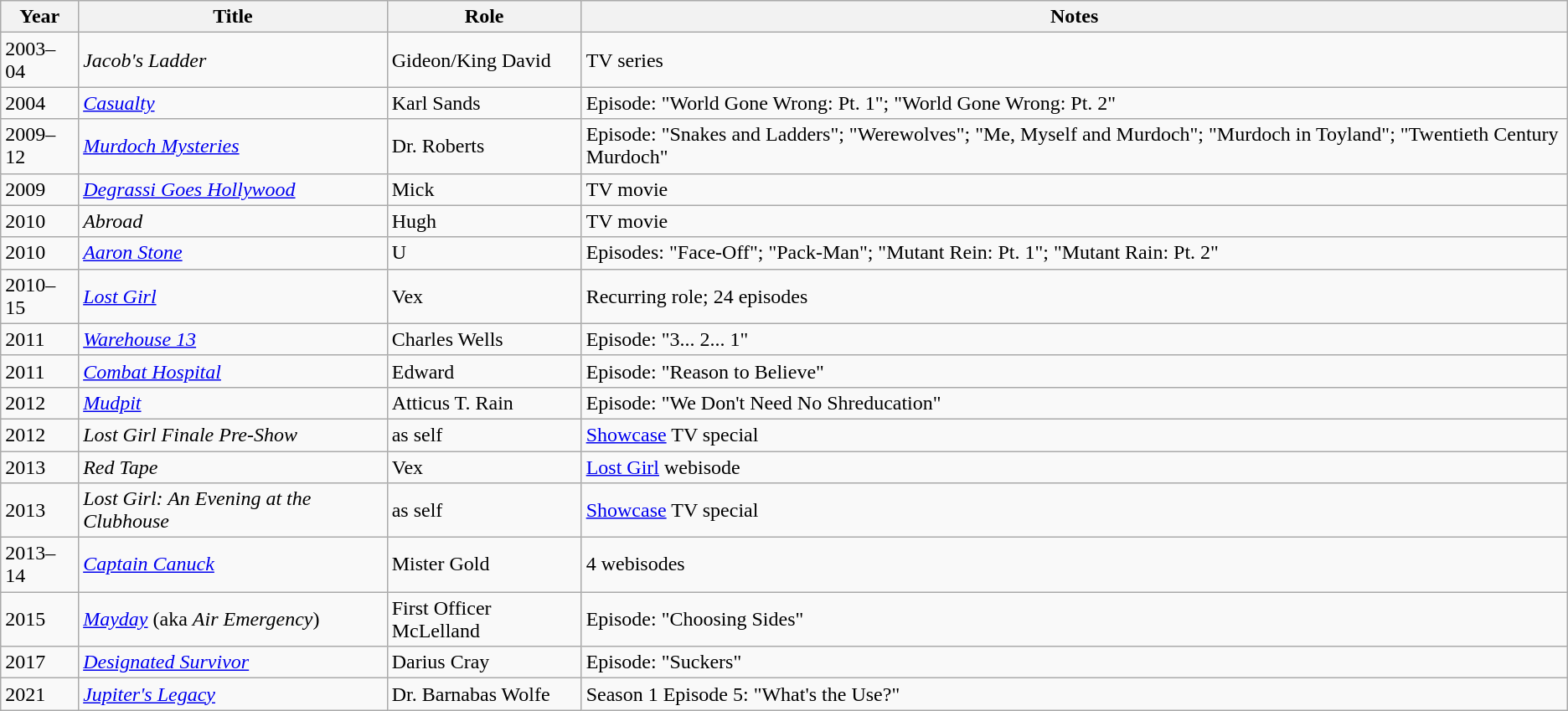<table class="wikitable sortable">
<tr>
<th>Year</th>
<th>Title</th>
<th>Role</th>
<th class="unsortable">Notes</th>
</tr>
<tr>
<td>2003–04</td>
<td><em>Jacob's Ladder</em></td>
<td>Gideon/King David</td>
<td>TV series</td>
</tr>
<tr>
<td>2004</td>
<td><em><a href='#'>Casualty</a></em></td>
<td>Karl Sands</td>
<td>Episode: "World Gone Wrong: Pt. 1"; "World Gone Wrong: Pt. 2"</td>
</tr>
<tr>
<td>2009–12</td>
<td><em><a href='#'>Murdoch Mysteries</a></em></td>
<td>Dr. Roberts</td>
<td>Episode: "Snakes and Ladders"; "Werewolves"; "Me, Myself and Murdoch"; "Murdoch in Toyland"; "Twentieth Century Murdoch"</td>
</tr>
<tr>
<td>2009</td>
<td><em><a href='#'>Degrassi Goes Hollywood</a></em></td>
<td>Mick</td>
<td>TV movie</td>
</tr>
<tr>
<td>2010</td>
<td><em>Abroad</em></td>
<td>Hugh</td>
<td>TV movie</td>
</tr>
<tr>
<td>2010</td>
<td><em><a href='#'>Aaron Stone</a></em></td>
<td>U</td>
<td>Episodes: "Face-Off"; "Pack-Man"; "Mutant Rein: Pt. 1"; "Mutant Rain: Pt. 2"</td>
</tr>
<tr>
<td>2010–15</td>
<td><em><a href='#'>Lost Girl</a></em></td>
<td>Vex</td>
<td>Recurring role; 24 episodes</td>
</tr>
<tr>
<td>2011</td>
<td><em><a href='#'>Warehouse 13</a></em></td>
<td>Charles Wells</td>
<td>Episode: "3... 2... 1"</td>
</tr>
<tr>
<td>2011</td>
<td><em><a href='#'>Combat Hospital</a></em></td>
<td>Edward</td>
<td>Episode: "Reason to Believe"</td>
</tr>
<tr>
<td>2012</td>
<td><em><a href='#'>Mudpit</a></em></td>
<td>Atticus T. Rain</td>
<td>Episode: "We Don't Need No Shreducation"</td>
</tr>
<tr>
<td>2012</td>
<td><em>Lost Girl Finale Pre-Show</em></td>
<td>as self</td>
<td><a href='#'>Showcase</a> TV special</td>
</tr>
<tr>
<td>2013</td>
<td><em>Red Tape</em></td>
<td>Vex</td>
<td><a href='#'>Lost Girl</a> webisode</td>
</tr>
<tr>
<td>2013</td>
<td><em>Lost Girl: An Evening at the Clubhouse</em></td>
<td>as self</td>
<td><a href='#'>Showcase</a> TV special</td>
</tr>
<tr>
<td>2013–14</td>
<td><em><a href='#'>Captain Canuck</a></em></td>
<td>Mister Gold</td>
<td>4 webisodes</td>
</tr>
<tr>
<td>2015</td>
<td><em><a href='#'>Mayday</a></em> (aka <em>Air Emergency</em>)</td>
<td>First Officer McLelland</td>
<td>Episode: "Choosing Sides"</td>
</tr>
<tr>
<td>2017</td>
<td><em><a href='#'>Designated Survivor</a></em></td>
<td>Darius Cray</td>
<td>Episode: "Suckers"</td>
</tr>
<tr>
<td>2021</td>
<td><em><a href='#'>Jupiter's Legacy</a></em></td>
<td>Dr. Barnabas Wolfe</td>
<td>Season 1 Episode 5: "What's the Use?"</td>
</tr>
</table>
